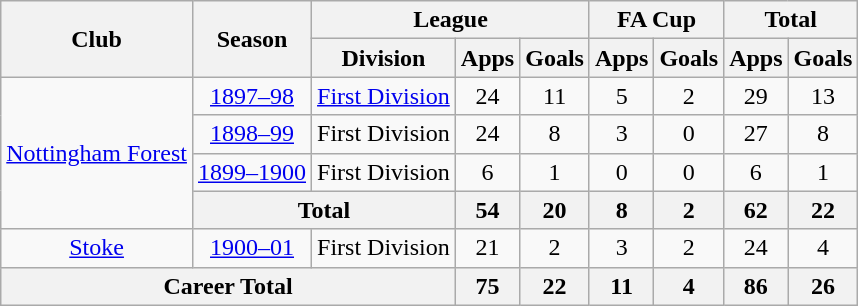<table class="wikitable" style="text-align: center;">
<tr>
<th rowspan="2">Club</th>
<th rowspan="2">Season</th>
<th colspan="3">League</th>
<th colspan="2">FA Cup</th>
<th colspan="2">Total</th>
</tr>
<tr>
<th>Division</th>
<th>Apps</th>
<th>Goals</th>
<th>Apps</th>
<th>Goals</th>
<th>Apps</th>
<th>Goals</th>
</tr>
<tr>
<td rowspan="4"><a href='#'>Nottingham Forest</a></td>
<td><a href='#'>1897–98</a></td>
<td><a href='#'>First Division</a></td>
<td>24</td>
<td>11</td>
<td>5</td>
<td>2</td>
<td>29</td>
<td>13</td>
</tr>
<tr>
<td><a href='#'>1898–99</a></td>
<td>First Division</td>
<td>24</td>
<td>8</td>
<td>3</td>
<td>0</td>
<td>27</td>
<td>8</td>
</tr>
<tr>
<td><a href='#'>1899–1900</a></td>
<td>First Division</td>
<td>6</td>
<td>1</td>
<td>0</td>
<td>0</td>
<td>6</td>
<td>1</td>
</tr>
<tr>
<th colspan=2>Total</th>
<th>54</th>
<th>20</th>
<th>8</th>
<th>2</th>
<th>62</th>
<th>22</th>
</tr>
<tr>
<td><a href='#'>Stoke</a></td>
<td><a href='#'>1900–01</a></td>
<td>First Division</td>
<td>21</td>
<td>2</td>
<td>3</td>
<td>2</td>
<td>24</td>
<td>4</td>
</tr>
<tr>
<th colspan="3">Career Total</th>
<th>75</th>
<th>22</th>
<th>11</th>
<th>4</th>
<th>86</th>
<th>26</th>
</tr>
</table>
